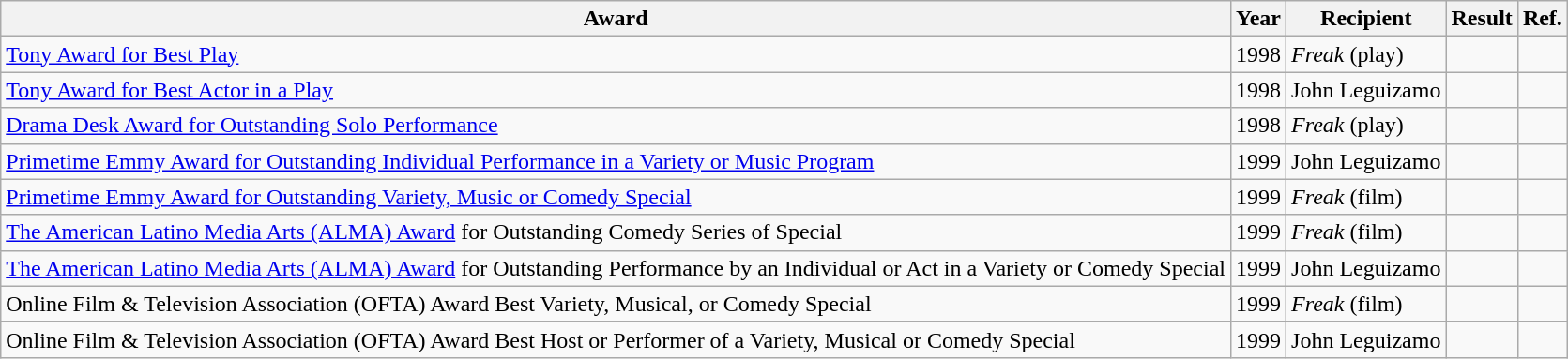<table class="wikitable sortable">
<tr>
<th>Award</th>
<th>Year</th>
<th>Recipient</th>
<th>Result</th>
<th>Ref.</th>
</tr>
<tr>
<td><a href='#'>Tony Award for Best Play</a></td>
<td>1998</td>
<td><em>Freak</em> (play)</td>
<td></td>
<td></td>
</tr>
<tr>
<td><a href='#'>Tony Award for Best Actor in a Play</a></td>
<td>1998</td>
<td>John Leguizamo</td>
<td></td>
<td></td>
</tr>
<tr>
<td><a href='#'>Drama Desk Award for Outstanding Solo Performance</a></td>
<td>1998</td>
<td><em>Freak</em> (play)</td>
<td></td>
<td></td>
</tr>
<tr>
<td><a href='#'>Primetime Emmy Award for Outstanding Individual Performance in a Variety or Music Program</a></td>
<td>1999</td>
<td>John Leguizamo</td>
<td></td>
<td></td>
</tr>
<tr>
<td><a href='#'>Primetime Emmy Award for Outstanding Variety, Music or Comedy Special</a></td>
<td>1999</td>
<td><em>Freak</em> (film)</td>
<td></td>
<td></td>
</tr>
<tr>
<td><a href='#'>The American Latino Media Arts (ALMA) Award</a> for Outstanding Comedy Series of Special</td>
<td>1999</td>
<td><em>Freak</em> (film)</td>
<td></td>
<td></td>
</tr>
<tr>
<td><a href='#'>The American Latino Media Arts (ALMA) Award</a> for Outstanding Performance by an Individual or Act in a Variety or Comedy Special</td>
<td>1999</td>
<td>John Leguizamo</td>
<td></td>
<td></td>
</tr>
<tr>
<td>Online Film & Television Association (OFTA) Award Best Variety, Musical, or Comedy Special</td>
<td>1999</td>
<td><em>Freak</em> (film)</td>
<td></td>
<td></td>
</tr>
<tr>
<td>Online Film & Television Association (OFTA) Award Best Host or Performer of a Variety, Musical or Comedy Special</td>
<td>1999</td>
<td>John Leguizamo</td>
<td></td>
<td></td>
</tr>
</table>
